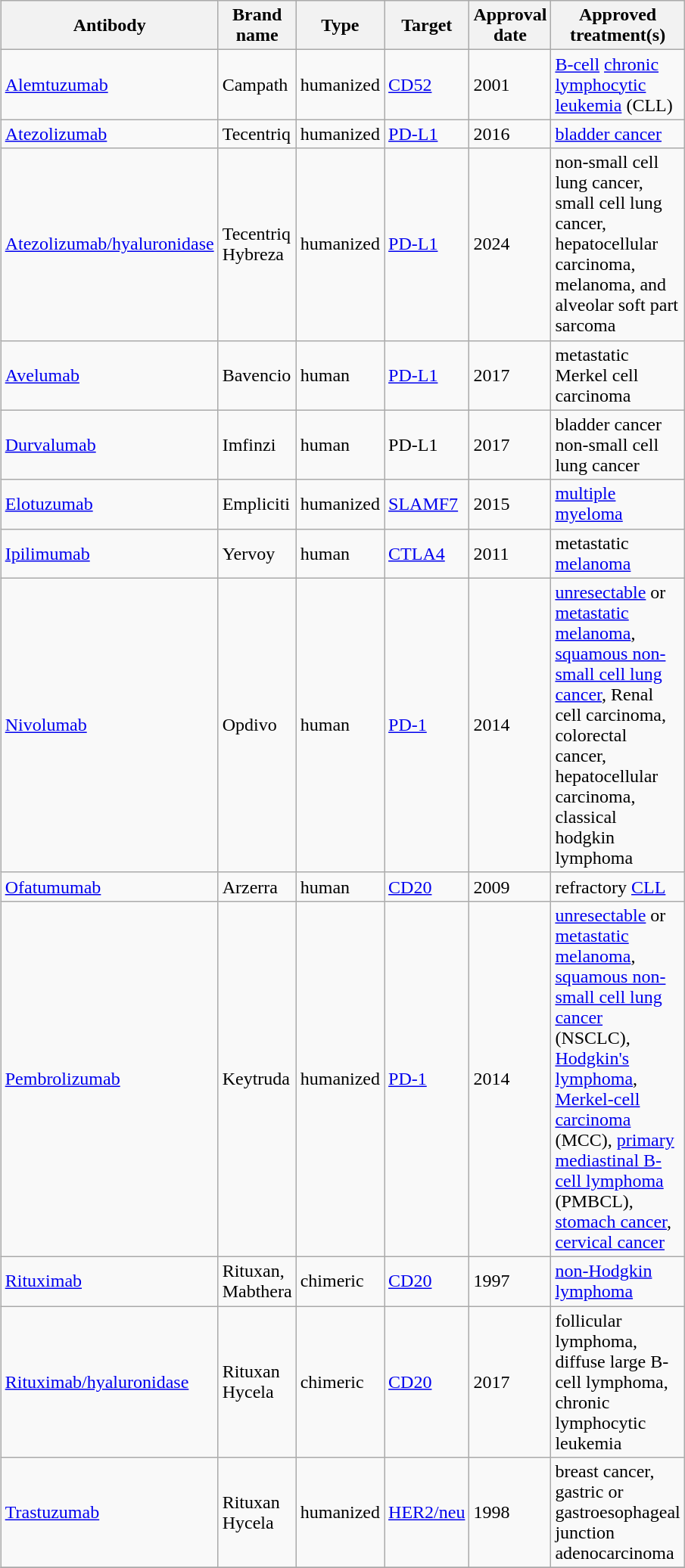<table class="wikitable" style="margin: 1em auto 1em auto" width="600px" align="right">
<tr>
<th>Antibody</th>
<th>Brand name</th>
<th>Type</th>
<th>Target</th>
<th>Approval date</th>
<th>Approved treatment(s)</th>
</tr>
<tr>
<td><a href='#'>Alemtuzumab</a></td>
<td>Campath</td>
<td>humanized</td>
<td><a href='#'>CD52</a></td>
<td>2001</td>
<td><a href='#'>B-cell</a> <a href='#'>chronic lymphocytic leukemia</a> (CLL)</td>
</tr>
<tr>
<td><a href='#'>Atezolizumab</a></td>
<td>Tecentriq</td>
<td>humanized</td>
<td><a href='#'>PD-L1</a></td>
<td>2016</td>
<td><a href='#'>bladder cancer</a></td>
</tr>
<tr>
<td><a href='#'>Atezolizumab/hyaluronidase</a></td>
<td>Tecentriq Hybreza</td>
<td>humanized</td>
<td><a href='#'>PD-L1</a></td>
<td>2024</td>
<td>non-small cell lung cancer, small cell lung cancer, hepatocellular carcinoma, melanoma, and alveolar soft part sarcoma</td>
</tr>
<tr>
<td><a href='#'>Avelumab</a></td>
<td>Bavencio</td>
<td>human</td>
<td><a href='#'>PD-L1</a></td>
<td>2017</td>
<td>metastatic Merkel cell carcinoma</td>
</tr>
<tr>
<td><a href='#'>Durvalumab</a></td>
<td>Imfinzi</td>
<td>human</td>
<td>PD-L1</td>
<td>2017</td>
<td>bladder cancer non-small cell lung cancer</td>
</tr>
<tr>
<td><a href='#'>Elotuzumab</a></td>
<td>Empliciti</td>
<td>humanized</td>
<td><a href='#'>SLAMF7</a></td>
<td>2015</td>
<td><a href='#'>multiple myeloma</a></td>
</tr>
<tr>
<td><a href='#'>Ipilimumab</a></td>
<td>Yervoy</td>
<td>human</td>
<td><a href='#'>CTLA4</a></td>
<td>2011</td>
<td>metastatic <a href='#'>melanoma</a></td>
</tr>
<tr>
<td><a href='#'>Nivolumab</a></td>
<td>Opdivo</td>
<td>human</td>
<td><a href='#'>PD-1</a></td>
<td>2014</td>
<td><a href='#'>unresectable</a> or <a href='#'>metastatic melanoma</a>, <a href='#'>squamous non-small cell lung cancer</a>, Renal cell carcinoma, colorectal cancer, hepatocellular carcinoma, classical hodgkin lymphoma</td>
</tr>
<tr>
<td><a href='#'>Ofatumumab</a></td>
<td>Arzerra</td>
<td>human</td>
<td><a href='#'>CD20</a></td>
<td>2009</td>
<td>refractory <a href='#'>CLL</a></td>
</tr>
<tr>
<td><a href='#'>Pembrolizumab</a></td>
<td>Keytruda</td>
<td>humanized</td>
<td><a href='#'>PD-1</a></td>
<td>2014</td>
<td><a href='#'>unresectable</a> or <a href='#'>metastatic melanoma</a>, <a href='#'>squamous non-small cell lung cancer</a> (NSCLC), <a href='#'>Hodgkin's lymphoma</a>, <a href='#'>Merkel-cell carcinoma</a> (MCC), <a href='#'>primary mediastinal B-cell lymphoma</a> (PMBCL), <a href='#'>stomach cancer</a>, <a href='#'>cervical cancer</a></td>
</tr>
<tr>
<td><a href='#'>Rituximab</a></td>
<td>Rituxan, Mabthera</td>
<td>chimeric</td>
<td><a href='#'>CD20</a></td>
<td>1997</td>
<td><a href='#'>non-Hodgkin lymphoma</a></td>
</tr>
<tr>
<td><a href='#'>Rituximab/hyaluronidase</a></td>
<td>Rituxan Hycela</td>
<td>chimeric</td>
<td><a href='#'>CD20</a></td>
<td>2017</td>
<td>follicular lymphoma, diffuse large B-cell lymphoma, chronic lymphocytic leukemia</td>
</tr>
<tr>
<td><a href='#'>Trastuzumab</a></td>
<td>Rituxan Hycela</td>
<td>humanized</td>
<td><a href='#'>HER2/neu</a></td>
<td>1998</td>
<td>breast cancer, gastric or gastroesophageal junction adenocarcinoma</td>
</tr>
<tr>
</tr>
</table>
